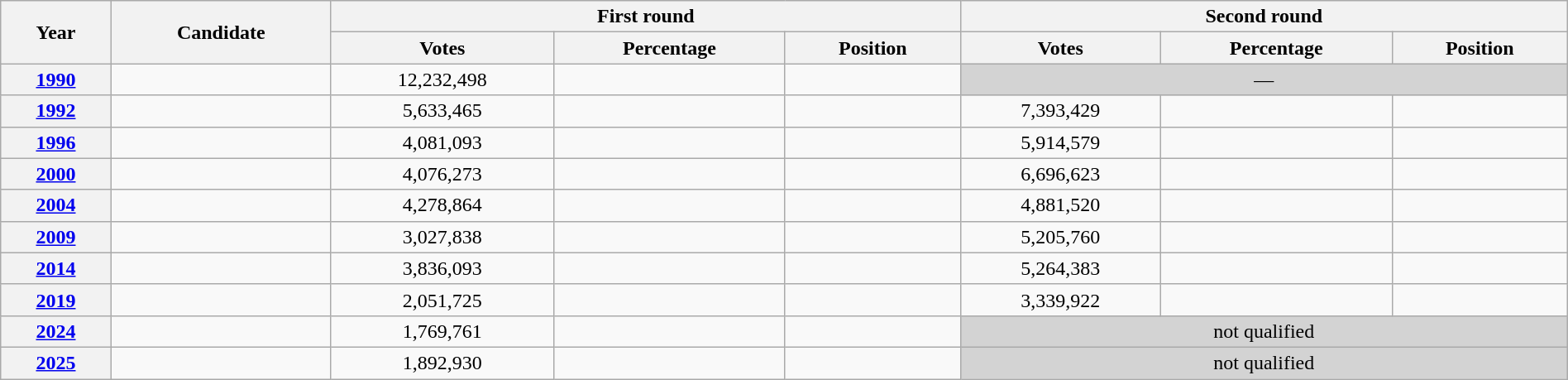<table class=wikitable width=100%>
<tr>
<th rowspan=2>Year</th>
<th rowspan=2>Candidate</th>
<th colspan=3>First round</th>
<th colspan=3>Second round</th>
</tr>
<tr>
<th>Votes</th>
<th>Percentage</th>
<th>Position</th>
<th>Votes</th>
<th>Percentage</th>
<th>Position</th>
</tr>
<tr align=center>
<th><a href='#'>1990</a></th>
<td></td>
<td>12,232,498</td>
<td></td>
<td></td>
<td bgcolor=lightgrey colspan=3>—</td>
</tr>
<tr align=center>
<th><a href='#'>1992</a></th>
<td></td>
<td>5,633,465</td>
<td></td>
<td></td>
<td>7,393,429</td>
<td></td>
<td></td>
</tr>
<tr align=center>
<th><a href='#'>1996</a></th>
<td></td>
<td>4,081,093</td>
<td></td>
<td></td>
<td>5,914,579</td>
<td></td>
<td></td>
</tr>
<tr align=center>
<th><a href='#'>2000</a></th>
<td></td>
<td>4,076,273</td>
<td></td>
<td></td>
<td>6,696,623</td>
<td></td>
<td></td>
</tr>
<tr align=center>
<th><a href='#'>2004</a></th>
<td></td>
<td>4,278,864</td>
<td></td>
<td></td>
<td>4,881,520</td>
<td></td>
<td></td>
</tr>
<tr align=center>
<th><a href='#'>2009</a></th>
<td></td>
<td>3,027,838</td>
<td></td>
<td></td>
<td>5,205,760</td>
<td></td>
<td></td>
</tr>
<tr align=center>
<th><a href='#'>2014</a></th>
<td></td>
<td>3,836,093</td>
<td></td>
<td></td>
<td>5,264,383</td>
<td></td>
<td></td>
</tr>
<tr align=center>
<th><a href='#'>2019</a></th>
<td></td>
<td>2,051,725</td>
<td></td>
<td></td>
<td>3,339,922</td>
<td></td>
<td></td>
</tr>
<tr align=center>
<th><a href='#'>2024</a></th>
<td></td>
<td>1,769,761</td>
<td></td>
<td></td>
<td bgcolor=lightgrey colspan=3>not qualified</td>
</tr>
<tr align=center>
<th><a href='#'>2025</a></th>
<td></td>
<td>1,892,930</td>
<td></td>
<td></td>
<td colspan="3" bgcolor="lightgrey">not qualified</td>
</tr>
</table>
